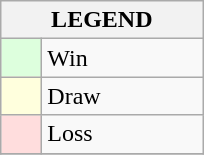<table class="wikitable" border="1">
<tr>
<th colspan="2">LEGEND</th>
</tr>
<tr>
<td style="background:#ddffdd;" width=20> </td>
<td width=100>Win</td>
</tr>
<tr>
<td style="background:#ffffdd"  width=20> </td>
<td width=100>Draw</td>
</tr>
<tr>
<td style="background:#ffdddd;" width=20> </td>
<td width=100>Loss</td>
</tr>
<tr>
</tr>
</table>
